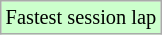<table class="wikitable" style="font-size: 85%;">
<tr style="background:#ccffcc;">
<td>Fastest session lap</td>
</tr>
</table>
